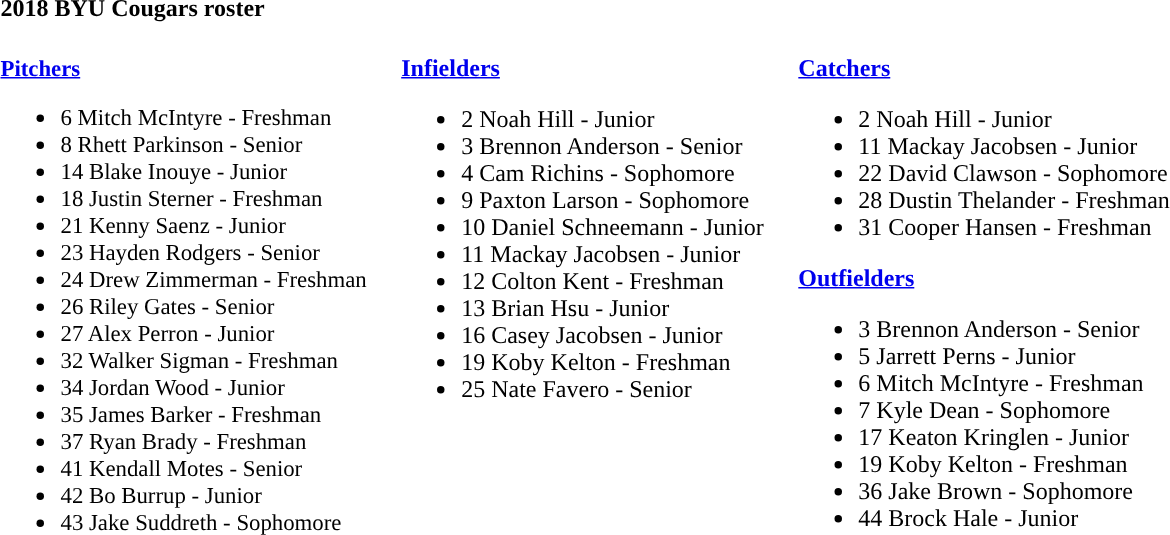<table class="toccolours" style="text-align: left;">
<tr>
<td colspan="9"><strong>2018 BYU Cougars roster</strong></td>
</tr>
<tr>
<td style="font-size:95%; vertical-align:top;"><br><strong><a href='#'>Pitchers</a></strong><ul><li>6 Mitch McIntyre - Freshman</li><li>8 Rhett Parkinson - Senior</li><li>14 Blake Inouye - Junior</li><li>18 Justin Sterner - Freshman</li><li>21 Kenny Saenz - Junior</li><li>23 Hayden Rodgers - Senior</li><li>24 Drew Zimmerman - Freshman</li><li>26 Riley Gates - Senior </li><li>27 Alex Perron - Junior</li><li>32 Walker Sigman - Freshman</li><li>34 Jordan Wood - Junior</li><li>35 James Barker - Freshman</li><li>37 Ryan Brady - Freshman</li><li>41 Kendall Motes - Senior</li><li>42 Bo Burrup - Junior</li><li>43 Jake Suddreth - Sophomore</li></ul></td>
<td width="15"> </td>
<td valign="top"><br><strong><a href='#'>Infielders</a></strong><ul><li>2 Noah Hill - Junior</li><li>3 Brennon Anderson - Senior</li><li>4 Cam Richins - Sophomore</li><li>9 Paxton Larson - Sophomore</li><li>10 Daniel Schneemann - Junior</li><li>11 Mackay Jacobsen - Junior</li><li>12 Colton Kent - Freshman</li><li>13 Brian Hsu - Junior</li><li>16 Casey Jacobsen - Junior</li><li>19 Koby Kelton - Freshman</li><li>25 Nate Favero - Senior</li></ul></td>
<td width="15"> </td>
<td valign="top"><br><strong><a href='#'>Catchers</a></strong><ul><li>2 Noah Hill - Junior</li><li>11 Mackay Jacobsen - Junior</li><li>22 David Clawson - Sophomore</li><li>28 Dustin Thelander - Freshman</li><li>31 Cooper Hansen - Freshman</li></ul><strong><a href='#'>Outfielders</a></strong><ul><li>3 Brennon Anderson - Senior</li><li>5 Jarrett Perns - Junior</li><li>6 Mitch McIntyre - Freshman</li><li>7 Kyle Dean -  Sophomore</li><li>17 Keaton Kringlen - Junior</li><li>19 Koby Kelton - Freshman</li><li>36 Jake Brown - Sophomore</li><li>44 Brock Hale - Junior</li></ul></td>
</tr>
</table>
